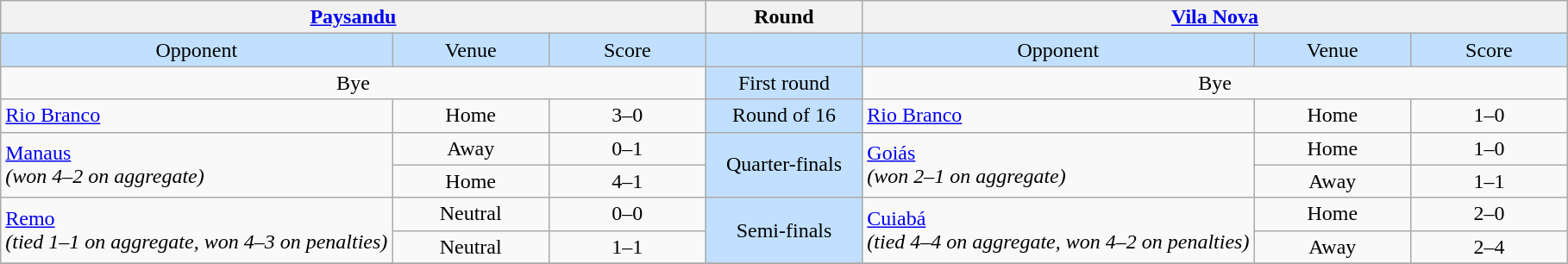<table class="wikitable" style="text-align: center;">
<tr>
<th colspan=3> <a href='#'>Paysandu</a></th>
<th>Round</th>
<th colspan=3> <a href='#'>Vila Nova</a></th>
</tr>
<tr bgcolor=#c1e0ff>
<td width=25%>Opponent</td>
<td width=10%>Venue</td>
<td width=10%>Score</td>
<td width=10%></td>
<td width=25%>Opponent</td>
<td width=10%>Venue</td>
<td width=10%>Score</td>
</tr>
<tr>
<td colspan="3" rowspan="1">Bye</td>
<td rowspan=1 bgcolor=#c1e0ff>First round</td>
<td colspan="3" rowspan="1">Bye</td>
</tr>
<tr>
<td rowspan=1 align=left> <a href='#'>Rio Branco</a></td>
<td>Home</td>
<td>3–0</td>
<td rowspan=1 bgcolor=#c1e0ff>Round of 16</td>
<td rowspan=1 align=left> <a href='#'>Rio Branco</a></td>
<td>Home</td>
<td>1–0</td>
</tr>
<tr>
<td rowspan=2 align=left> <a href='#'>Manaus</a><br><em>(won 4–2 on aggregate)</em></td>
<td>Away</td>
<td>0–1</td>
<td rowspan=2 bgcolor=#c1e0ff>Quarter-finals</td>
<td rowspan=2 align=left> <a href='#'>Goiás</a><br><em>(won 2–1 on aggregate)</em></td>
<td>Home</td>
<td>1–0</td>
</tr>
<tr>
<td>Home</td>
<td>4–1</td>
<td>Away</td>
<td>1–1</td>
</tr>
<tr>
<td rowspan=2 align=left> <a href='#'>Remo</a><br><em>(tied 1–1 on aggregate, won 4–3 on penalties)</em></td>
<td>Neutral</td>
<td>0–0</td>
<td rowspan=2 bgcolor=#c1e0ff>Semi-finals</td>
<td rowspan=2 align=left> <a href='#'>Cuiabá</a><br><em>(tied 4–4 on aggregate, won 4–2 on penalties)</em></td>
<td>Home</td>
<td>2–0</td>
</tr>
<tr>
<td>Neutral</td>
<td>1–1</td>
<td>Away</td>
<td>2–4</td>
</tr>
<tr>
</tr>
</table>
